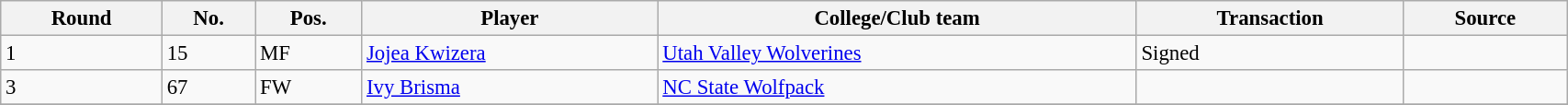<table class="wikitable sortable" style="width:90%; text-align:center; font-size:95%; text-align:left;">
<tr>
<th>Round</th>
<th>No.</th>
<th>Pos.</th>
<th>Player</th>
<th>College/Club team</th>
<th>Transaction</th>
<th>Source</th>
</tr>
<tr>
<td>1</td>
<td>15</td>
<td>MF</td>
<td> <a href='#'>Jojea Kwizera</a></td>
<td> <a href='#'>Utah Valley Wolverines</a></td>
<td>Signed</td>
<td></td>
</tr>
<tr>
<td>3</td>
<td>67</td>
<td>FW</td>
<td> <a href='#'>Ivy Brisma</a></td>
<td> <a href='#'>NC State Wolfpack</a></td>
<td></td>
<td></td>
</tr>
<tr>
</tr>
</table>
